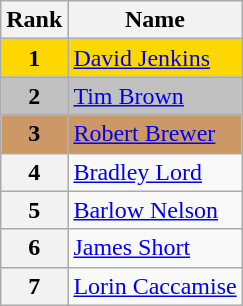<table class="wikitable">
<tr>
<th>Rank</th>
<th>Name</th>
</tr>
<tr bgcolor="gold">
<td align="center"><strong>1</strong></td>
<td><a href='#'>David Jenkins</a></td>
</tr>
<tr bgcolor="silver">
<td align="center"><strong>2</strong></td>
<td><a href='#'>Tim Brown</a></td>
</tr>
<tr bgcolor="cc9966">
<td align="center"><strong>3</strong></td>
<td><a href='#'>Robert Brewer</a></td>
</tr>
<tr>
<th>4</th>
<td><a href='#'>Bradley Lord</a></td>
</tr>
<tr>
<th>5</th>
<td><a href='#'>Barlow Nelson</a></td>
</tr>
<tr>
<th>6</th>
<td><a href='#'>James Short</a></td>
</tr>
<tr>
<th>7</th>
<td><a href='#'>Lorin Caccamise</a></td>
</tr>
</table>
